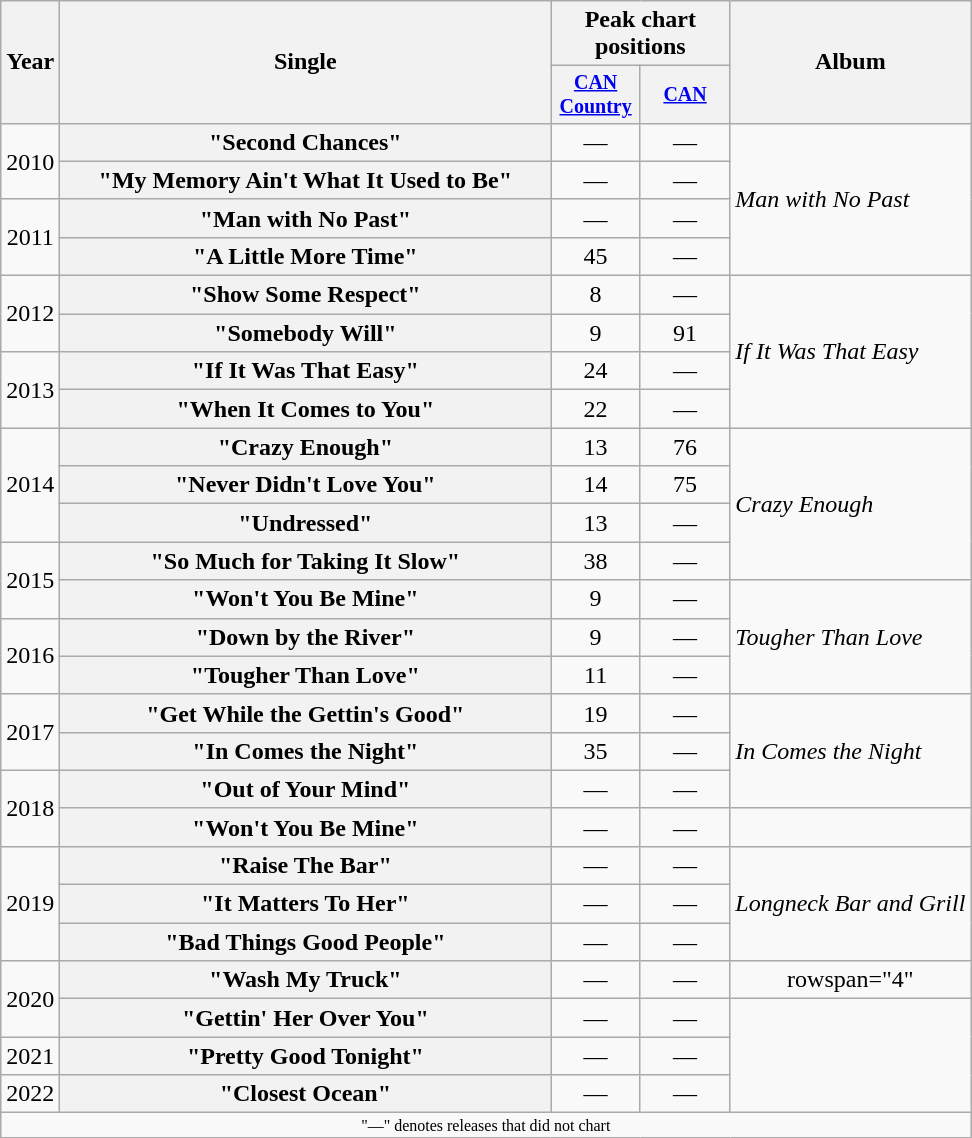<table class="wikitable plainrowheaders" style="text-align:center;">
<tr>
<th rowspan="2">Year</th>
<th rowspan="2" style="width:20em;">Single</th>
<th colspan="2">Peak chart<br>positions</th>
<th rowspan="2">Album</th>
</tr>
<tr style="font-size:smaller;">
<th style="width:4em;"><a href='#'>CAN Country</a><br></th>
<th style="width:4em;"><a href='#'>CAN</a><br></th>
</tr>
<tr>
<td rowspan="2">2010</td>
<th scope="row">"Second Chances"</th>
<td>—</td>
<td>—</td>
<td align="left" rowspan="4"><em>Man with No Past</em></td>
</tr>
<tr>
<th scope="row">"My Memory Ain't What It Used to Be"</th>
<td>—</td>
<td>—</td>
</tr>
<tr>
<td rowspan="2">2011</td>
<th scope="row">"Man with No Past"</th>
<td>—</td>
<td>—</td>
</tr>
<tr>
<th scope="row">"A Little More Time"</th>
<td>45</td>
<td>—</td>
</tr>
<tr>
<td rowspan="2">2012</td>
<th scope="row">"Show Some Respect"</th>
<td>8</td>
<td>—</td>
<td align="left" rowspan="4"><em>If It Was That Easy</em></td>
</tr>
<tr>
<th scope="row">"Somebody Will"</th>
<td>9</td>
<td>91</td>
</tr>
<tr>
<td rowspan="2">2013</td>
<th scope="row">"If It Was That Easy"</th>
<td>24</td>
<td>—</td>
</tr>
<tr>
<th scope="row">"When It Comes to You"</th>
<td>22</td>
<td>—</td>
</tr>
<tr>
<td rowspan="3">2014</td>
<th scope="row">"Crazy Enough"</th>
<td>13</td>
<td>76</td>
<td align="left" rowspan="4"><em>Crazy Enough</em></td>
</tr>
<tr>
<th scope="row">"Never Didn't Love You"</th>
<td>14</td>
<td>75</td>
</tr>
<tr>
<th scope="row">"Undressed"</th>
<td>13</td>
<td>—</td>
</tr>
<tr>
<td rowspan="2">2015</td>
<th scope="row">"So Much for Taking It Slow"</th>
<td>38</td>
<td>—</td>
</tr>
<tr>
<th scope="row">"Won't You Be Mine"</th>
<td>9</td>
<td>—</td>
<td align="left" rowspan="3"><em>Tougher Than Love</em></td>
</tr>
<tr>
<td rowspan="2">2016</td>
<th scope="row">"Down by the River"</th>
<td>9</td>
<td>—</td>
</tr>
<tr>
<th scope="row">"Tougher Than Love"</th>
<td>11</td>
<td>—</td>
</tr>
<tr>
<td rowspan="2">2017</td>
<th scope="row">"Get While the Gettin's Good"</th>
<td>19</td>
<td>—</td>
<td align="left" rowspan="3"><em>In Comes the Night</em></td>
</tr>
<tr>
<th scope="row">"In Comes the Night"</th>
<td>35</td>
<td>—</td>
</tr>
<tr>
<td rowspan="2">2018</td>
<th scope="row">"Out of Your Mind"</th>
<td>—</td>
<td>—</td>
</tr>
<tr>
<th scope="row">"Won't You Be Mine" </th>
<td>—</td>
<td>—</td>
<td></td>
</tr>
<tr>
<td rowspan="3">2019</td>
<th scope="row">"Raise The Bar"</th>
<td>—</td>
<td>—</td>
<td rowspan="3"><em>Longneck Bar and Grill</em></td>
</tr>
<tr>
<th scope="row">"It Matters To Her"</th>
<td>—</td>
<td>—</td>
</tr>
<tr>
<th scope="row">"Bad Things Good People"</th>
<td>—</td>
<td>—</td>
</tr>
<tr>
<td rowspan="2">2020</td>
<th scope="row">"Wash My Truck"</th>
<td>—</td>
<td>—</td>
<td>rowspan="4" </td>
</tr>
<tr>
<th scope="row">"Gettin' Her Over You"</th>
<td>—</td>
<td>—</td>
</tr>
<tr>
<td>2021</td>
<th scope="row">"Pretty Good Tonight"</th>
<td>—</td>
<td>—</td>
</tr>
<tr>
<td>2022</td>
<th scope="row">"Closest Ocean"</th>
<td>—</td>
<td>—</td>
</tr>
<tr>
<td colspan="5" style="font-size:8pt">"—" denotes releases that did not chart</td>
</tr>
</table>
